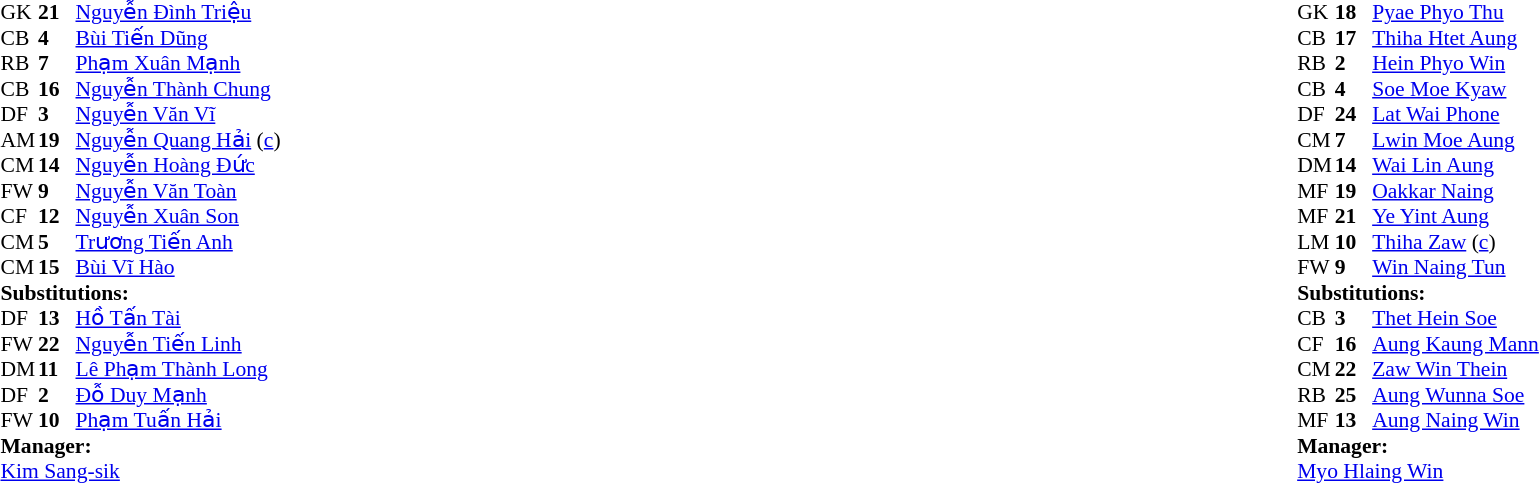<table width="100%">
<tr>
<td valign="top" width="40%"><br><table style="font-size:90%" cellspacing="0" cellpadding="0">
<tr>
<th width=25></th>
<th width=25></th>
</tr>
<tr>
<td>GK</td>
<td><strong>21</strong></td>
<td><a href='#'>Nguyễn Đình Triệu</a></td>
</tr>
<tr>
<td>CB</td>
<td><strong>4</strong></td>
<td><a href='#'>Bùi Tiến Dũng</a></td>
</tr>
<tr>
<td>RB</td>
<td><strong>7</strong></td>
<td><a href='#'>Phạm Xuân Mạnh</a></td>
</tr>
<tr>
<td>CB</td>
<td><strong>16</strong></td>
<td><a href='#'>Nguyễn Thành Chung</a></td>
<td></td>
<td></td>
</tr>
<tr>
<td>DF</td>
<td><strong>3</strong></td>
<td><a href='#'>Nguyễn Văn Vĩ</a></td>
<td></td>
<td></td>
</tr>
<tr>
<td>AM</td>
<td><strong>19</strong></td>
<td><a href='#'>Nguyễn Quang Hải</a> (<a href='#'>c</a>)</td>
</tr>
<tr>
<td>CM</td>
<td><strong>14</strong></td>
<td><a href='#'>Nguyễn Hoàng Đức</a></td>
<td></td>
<td></td>
</tr>
<tr>
<td>FW</td>
<td><strong>9</strong></td>
<td><a href='#'>Nguyễn Văn Toàn</a></td>
<td></td>
<td></td>
</tr>
<tr>
<td>CF</td>
<td><strong>12</strong></td>
<td><a href='#'>Nguyễn Xuân Son</a></td>
</tr>
<tr>
<td>CM</td>
<td><strong>5</strong></td>
<td><a href='#'>Trương Tiến Anh</a></td>
</tr>
<tr>
<td>CM</td>
<td><strong>15</strong></td>
<td><a href='#'>Bùi Vĩ Hào</a></td>
<td></td>
<td></td>
</tr>
<tr>
<td colspan=3><strong>Substitutions:</strong></td>
</tr>
<tr>
<td>DF</td>
<td><strong>13</strong></td>
<td><a href='#'>Hồ Tấn Tài</a></td>
<td></td>
<td></td>
</tr>
<tr>
<td>FW</td>
<td><strong>22</strong></td>
<td><a href='#'>Nguyễn Tiến Linh</a></td>
<td></td>
<td></td>
</tr>
<tr>
<td>DM</td>
<td><strong>11</strong></td>
<td><a href='#'>Lê Phạm Thành Long</a></td>
<td></td>
<td></td>
</tr>
<tr>
<td>DF</td>
<td><strong>2</strong></td>
<td><a href='#'>Đỗ Duy Mạnh</a></td>
<td></td>
<td></td>
</tr>
<tr>
<td>FW</td>
<td><strong>10</strong></td>
<td><a href='#'>Phạm Tuấn Hải</a></td>
<td></td>
<td></td>
</tr>
<tr>
<td colspan=3><strong>Manager:</strong></td>
</tr>
<tr>
<td colspan=3> <a href='#'>Kim Sang-sik</a></td>
</tr>
</table>
</td>
<td valign="top"></td>
<td valign="top" width="50%"><br><table style="font-size:90%; margin:auto" cellspacing="0" cellpadding="0">
<tr>
<th width=25></th>
<th width=25></th>
</tr>
<tr>
<td>GK</td>
<td><strong>18</strong></td>
<td><a href='#'>Pyae Phyo Thu</a></td>
</tr>
<tr>
<td>CB</td>
<td><strong>17</strong></td>
<td><a href='#'>Thiha Htet Aung</a></td>
<td></td>
<td></td>
</tr>
<tr>
<td>RB</td>
<td><strong>2</strong></td>
<td><a href='#'>Hein Phyo Win</a></td>
<td></td>
</tr>
<tr>
<td>CB</td>
<td><strong>4</strong></td>
<td><a href='#'>Soe Moe Kyaw</a></td>
<td></td>
</tr>
<tr>
<td>DF</td>
<td><strong>24</strong></td>
<td><a href='#'>Lat Wai Phone</a></td>
<td></td>
<td></td>
</tr>
<tr>
<td>CM</td>
<td><strong>7</strong></td>
<td><a href='#'>Lwin Moe Aung</a></td>
</tr>
<tr>
<td>DM</td>
<td><strong>14</strong></td>
<td><a href='#'>Wai Lin Aung</a></td>
<td></td>
<td></td>
</tr>
<tr>
<td>MF</td>
<td><strong>19</strong></td>
<td><a href='#'>Oakkar Naing</a></td>
</tr>
<tr>
<td>MF</td>
<td><strong>21</strong></td>
<td><a href='#'>Ye Yint Aung</a></td>
<td></td>
<td></td>
</tr>
<tr>
<td>LM</td>
<td><strong>10</strong></td>
<td><a href='#'>Thiha Zaw</a> (<a href='#'>c</a>)</td>
<td></td>
<td></td>
</tr>
<tr>
<td>FW</td>
<td><strong>9</strong></td>
<td><a href='#'>Win Naing Tun</a></td>
</tr>
<tr>
<td colspan=3><strong>Substitutions:</strong></td>
</tr>
<tr>
<td>CB</td>
<td><strong>3</strong></td>
<td><a href='#'>Thet Hein Soe</a></td>
<td></td>
<td></td>
</tr>
<tr>
<td>CF</td>
<td><strong>16</strong></td>
<td><a href='#'>Aung Kaung Mann</a></td>
<td></td>
<td></td>
</tr>
<tr>
<td>CM</td>
<td><strong>22</strong></td>
<td><a href='#'>Zaw Win Thein</a></td>
<td></td>
<td></td>
</tr>
<tr>
<td>RB</td>
<td><strong>25</strong></td>
<td><a href='#'>Aung Wunna Soe</a></td>
<td></td>
<td></td>
</tr>
<tr>
<td>MF</td>
<td><strong>13</strong></td>
<td><a href='#'>Aung Naing Win</a></td>
<td></td>
<td></td>
</tr>
<tr>
<td colspan=3><strong>Manager:</strong></td>
</tr>
<tr>
<td colspan=3><a href='#'>Myo Hlaing Win</a></td>
</tr>
</table>
</td>
</tr>
</table>
